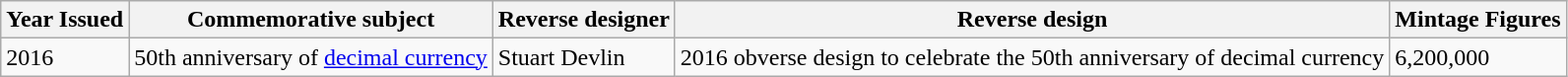<table class="wikitable sortable">
<tr>
<th>Year Issued</th>
<th>Commemorative subject</th>
<th>Reverse designer</th>
<th>Reverse design</th>
<th>Mintage Figures</th>
</tr>
<tr>
<td>2016</td>
<td>50th anniversary of <a href='#'>decimal currency</a></td>
<td>Stuart Devlin</td>
<td>2016 obverse design to celebrate the 50th anniversary of decimal currency</td>
<td>6,200,000</td>
</tr>
</table>
